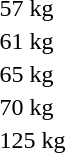<table>
<tr>
<td rowspan=2>57 kg</td>
<td rowspan=2></td>
<td rowspan=2></td>
<td></td>
</tr>
<tr>
<td></td>
</tr>
<tr>
<td rowspan=2>61 kg</td>
<td rowspan=2></td>
<td rowspan=2></td>
<td></td>
</tr>
<tr>
<td></td>
</tr>
<tr>
<td rowspan=2>65 kg</td>
<td rowspan=2></td>
<td rowspan=2></td>
<td></td>
</tr>
<tr>
<td></td>
</tr>
<tr>
<td rowspan=2>70 kg</td>
<td rowspan=2></td>
<td rowspan=2></td>
<td></td>
</tr>
<tr>
<td></td>
</tr>
<tr>
<td rowspan=2>125 kg</td>
<td rowspan=2></td>
<td rowspan=2></td>
<td></td>
</tr>
<tr>
<td></td>
</tr>
</table>
